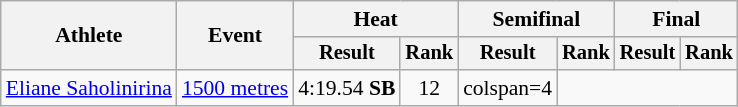<table class="wikitable" style="font-size:90%">
<tr>
<th rowspan="2">Athlete</th>
<th rowspan="2">Event</th>
<th colspan="2">Heat</th>
<th colspan="2">Semifinal</th>
<th colspan="2">Final</th>
</tr>
<tr style="font-size:95%">
<th>Result</th>
<th>Rank</th>
<th>Result</th>
<th>Rank</th>
<th>Result</th>
<th>Rank</th>
</tr>
<tr style=text-align:center>
<td style=text-align:left><a href='#'>Eliane Saholinirina</a></td>
<td style=text-align:left><a href='#'>1500 metres</a></td>
<td>4:19.54 <strong>SB</strong></td>
<td>12</td>
<td>colspan=4 </td>
</tr>
</table>
